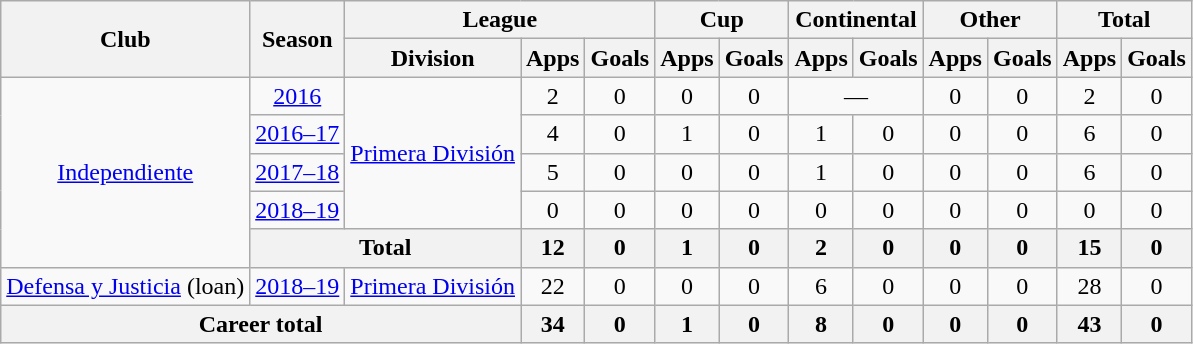<table class="wikitable" style="text-align:center">
<tr>
<th rowspan="2">Club</th>
<th rowspan="2">Season</th>
<th colspan="3">League</th>
<th colspan="2">Cup</th>
<th colspan="2">Continental</th>
<th colspan="2">Other</th>
<th colspan="2">Total</th>
</tr>
<tr>
<th>Division</th>
<th>Apps</th>
<th>Goals</th>
<th>Apps</th>
<th>Goals</th>
<th>Apps</th>
<th>Goals</th>
<th>Apps</th>
<th>Goals</th>
<th>Apps</th>
<th>Goals</th>
</tr>
<tr>
<td rowspan="5"><a href='#'>Independiente</a></td>
<td><a href='#'>2016</a></td>
<td rowspan="4"><a href='#'>Primera División</a></td>
<td>2</td>
<td>0</td>
<td>0</td>
<td>0</td>
<td colspan="2">—</td>
<td>0</td>
<td>0</td>
<td>2</td>
<td>0</td>
</tr>
<tr>
<td><a href='#'>2016–17</a></td>
<td>4</td>
<td>0</td>
<td>1</td>
<td>0</td>
<td>1</td>
<td>0</td>
<td>0</td>
<td>0</td>
<td>6</td>
<td>0</td>
</tr>
<tr>
<td><a href='#'>2017–18</a></td>
<td>5</td>
<td>0</td>
<td>0</td>
<td>0</td>
<td>1</td>
<td>0</td>
<td>0</td>
<td>0</td>
<td>6</td>
<td>0</td>
</tr>
<tr>
<td><a href='#'>2018–19</a></td>
<td>0</td>
<td>0</td>
<td>0</td>
<td>0</td>
<td>0</td>
<td>0</td>
<td>0</td>
<td>0</td>
<td>0</td>
<td>0</td>
</tr>
<tr>
<th colspan="2">Total</th>
<th>12</th>
<th>0</th>
<th>1</th>
<th>0</th>
<th>2</th>
<th>0</th>
<th>0</th>
<th>0</th>
<th>15</th>
<th>0</th>
</tr>
<tr>
<td rowspan="1"><a href='#'>Defensa y Justicia</a> (loan)</td>
<td><a href='#'>2018–19</a></td>
<td rowspan="1"><a href='#'>Primera División</a></td>
<td>22</td>
<td>0</td>
<td>0</td>
<td>0</td>
<td>6</td>
<td>0</td>
<td>0</td>
<td>0</td>
<td>28</td>
<td>0</td>
</tr>
<tr>
<th colspan="3">Career total</th>
<th>34</th>
<th>0</th>
<th>1</th>
<th>0</th>
<th>8</th>
<th>0</th>
<th>0</th>
<th>0</th>
<th>43</th>
<th>0</th>
</tr>
</table>
